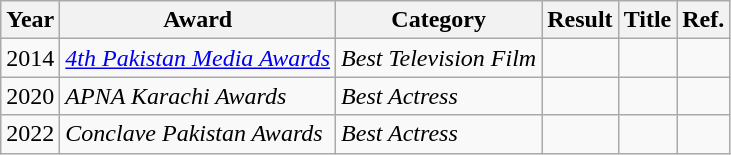<table class="wikitable">
<tr>
<th>Year</th>
<th>Award</th>
<th>Category</th>
<th>Result</th>
<th>Title</th>
<th>Ref.</th>
</tr>
<tr>
<td>2014</td>
<td><em><a href='#'>4th Pakistan Media Awards</a></em></td>
<td><em>Best Television Film</em></td>
<td></td>
<td></td>
<td></td>
</tr>
<tr>
<td>2020</td>
<td><em>APNA Karachi Awards</em></td>
<td><em>Best Actress</em></td>
<td></td>
<td></td>
<td></td>
</tr>
<tr>
<td>2022</td>
<td><em>Conclave Pakistan Awards</em></td>
<td><em>Best Actress</em></td>
<td></td>
<td></td>
<td></td>
</tr>
</table>
